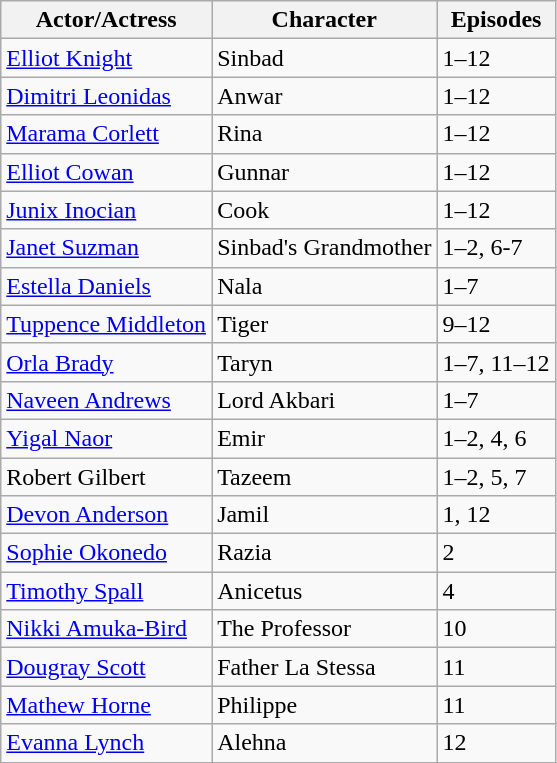<table class="wikitable">
<tr>
<th>Actor/Actress</th>
<th>Character</th>
<th>Episodes</th>
</tr>
<tr>
<td><a href='#'>Elliot Knight</a></td>
<td>Sinbad</td>
<td>1–12</td>
</tr>
<tr>
<td><a href='#'>Dimitri Leonidas</a></td>
<td>Anwar</td>
<td>1–12</td>
</tr>
<tr>
<td><a href='#'>Marama Corlett</a></td>
<td>Rina</td>
<td>1–12</td>
</tr>
<tr>
<td><a href='#'>Elliot Cowan</a></td>
<td>Gunnar</td>
<td>1–12</td>
</tr>
<tr>
<td><a href='#'>Junix Inocian</a></td>
<td>Cook</td>
<td>1–12</td>
</tr>
<tr>
<td><a href='#'>Janet Suzman</a></td>
<td>Sinbad's Grandmother</td>
<td>1–2, 6-7</td>
</tr>
<tr>
<td><a href='#'>Estella Daniels</a></td>
<td>Nala</td>
<td>1–7</td>
</tr>
<tr>
<td><a href='#'>Tuppence Middleton</a></td>
<td>Tiger</td>
<td>9–12</td>
</tr>
<tr>
<td><a href='#'>Orla Brady</a></td>
<td>Taryn</td>
<td>1–7, 11–12</td>
</tr>
<tr>
<td><a href='#'>Naveen Andrews</a></td>
<td>Lord Akbari</td>
<td>1–7</td>
</tr>
<tr>
<td><a href='#'>Yigal Naor</a></td>
<td>Emir</td>
<td>1–2, 4, 6</td>
</tr>
<tr>
<td>Robert Gilbert</td>
<td>Tazeem</td>
<td>1–2, 5, 7</td>
</tr>
<tr>
<td><a href='#'>Devon Anderson</a></td>
<td>Jamil</td>
<td>1, 12</td>
</tr>
<tr>
<td><a href='#'>Sophie Okonedo</a></td>
<td>Razia</td>
<td>2</td>
</tr>
<tr>
<td><a href='#'>Timothy Spall</a></td>
<td>Anicetus</td>
<td>4</td>
</tr>
<tr>
<td><a href='#'>Nikki Amuka-Bird</a></td>
<td>The Professor</td>
<td>10</td>
</tr>
<tr>
<td><a href='#'>Dougray Scott</a></td>
<td>Father La Stessa</td>
<td>11</td>
</tr>
<tr>
<td><a href='#'>Mathew Horne</a></td>
<td>Philippe</td>
<td>11</td>
</tr>
<tr>
<td><a href='#'>Evanna Lynch</a></td>
<td>Alehna</td>
<td>12</td>
</tr>
</table>
